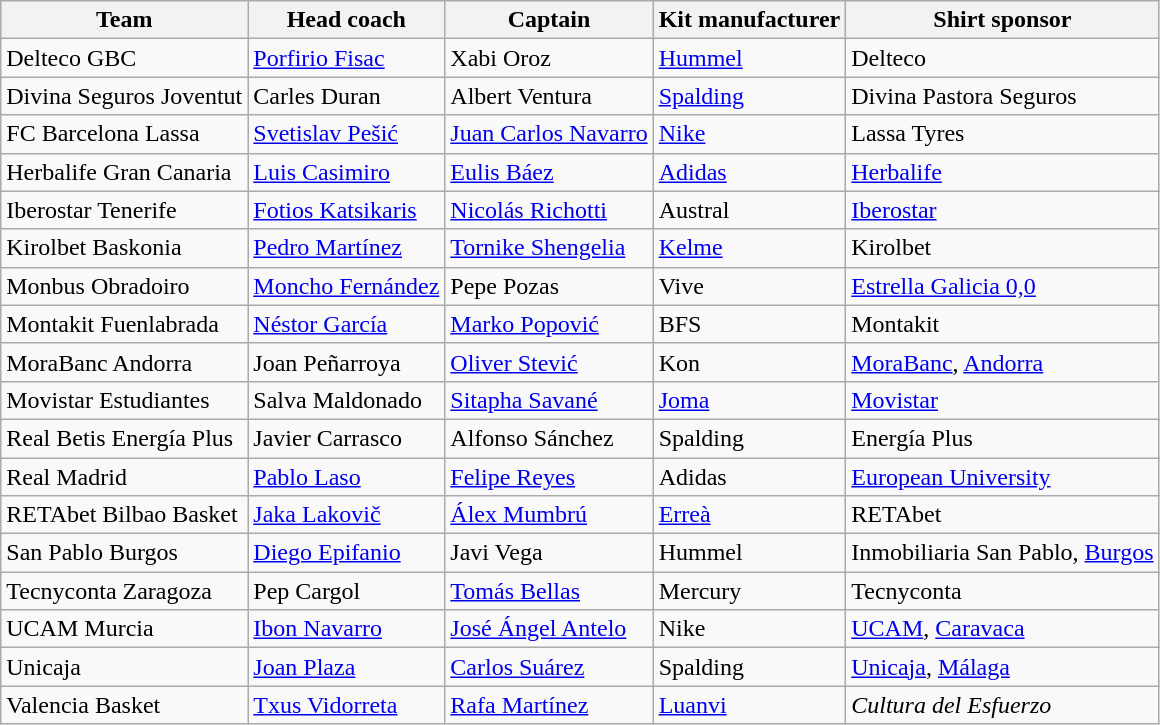<table class="wikitable sortable">
<tr>
<th>Team</th>
<th>Head coach</th>
<th>Captain</th>
<th>Kit manufacturer</th>
<th>Shirt sponsor</th>
</tr>
<tr>
<td>Delteco GBC</td>
<td> <a href='#'>Porfirio Fisac</a></td>
<td> Xabi Oroz</td>
<td><a href='#'>Hummel</a></td>
<td>Delteco</td>
</tr>
<tr>
<td>Divina Seguros Joventut</td>
<td> Carles Duran</td>
<td> Albert Ventura</td>
<td><a href='#'>Spalding</a></td>
<td>Divina Pastora Seguros</td>
</tr>
<tr>
<td>FC Barcelona Lassa</td>
<td> <a href='#'>Svetislav Pešić</a></td>
<td> <a href='#'>Juan Carlos Navarro</a></td>
<td><a href='#'>Nike</a></td>
<td>Lassa Tyres</td>
</tr>
<tr>
<td>Herbalife Gran Canaria</td>
<td> <a href='#'>Luis Casimiro</a></td>
<td> <a href='#'>Eulis Báez</a></td>
<td><a href='#'>Adidas</a></td>
<td><a href='#'>Herbalife</a></td>
</tr>
<tr>
<td>Iberostar Tenerife</td>
<td> <a href='#'>Fotios Katsikaris</a></td>
<td> <a href='#'>Nicolás Richotti</a></td>
<td>Austral</td>
<td><a href='#'>Iberostar</a></td>
</tr>
<tr>
<td>Kirolbet Baskonia</td>
<td> <a href='#'>Pedro Martínez</a></td>
<td> <a href='#'>Tornike Shengelia</a></td>
<td><a href='#'>Kelme</a></td>
<td>Kirolbet</td>
</tr>
<tr>
<td>Monbus Obradoiro</td>
<td> <a href='#'>Moncho Fernández</a></td>
<td> Pepe Pozas</td>
<td>Vive</td>
<td><a href='#'>Estrella Galicia 0,0</a></td>
</tr>
<tr>
<td>Montakit Fuenlabrada</td>
<td> <a href='#'>Néstor García</a></td>
<td> <a href='#'>Marko Popović</a></td>
<td>BFS</td>
<td>Montakit</td>
</tr>
<tr>
<td>MoraBanc Andorra</td>
<td> Joan Peñarroya</td>
<td> <a href='#'>Oliver Stević</a></td>
<td>Kon</td>
<td><a href='#'>MoraBanc</a>, <a href='#'>Andorra</a></td>
</tr>
<tr>
<td>Movistar Estudiantes</td>
<td> Salva Maldonado</td>
<td> <a href='#'>Sitapha Savané</a></td>
<td><a href='#'>Joma</a></td>
<td><a href='#'>Movistar</a></td>
</tr>
<tr>
<td>Real Betis Energía Plus</td>
<td> Javier Carrasco</td>
<td> Alfonso Sánchez</td>
<td>Spalding</td>
<td>Energía Plus</td>
</tr>
<tr>
<td>Real Madrid</td>
<td> <a href='#'>Pablo Laso</a></td>
<td> <a href='#'>Felipe Reyes</a></td>
<td>Adidas</td>
<td><a href='#'>European University</a></td>
</tr>
<tr>
<td>RETAbet Bilbao Basket</td>
<td> <a href='#'>Jaka Lakovič</a></td>
<td> <a href='#'>Álex Mumbrú</a></td>
<td><a href='#'>Erreà</a></td>
<td>RETAbet</td>
</tr>
<tr>
<td>San Pablo Burgos</td>
<td> <a href='#'>Diego Epifanio</a></td>
<td> Javi Vega</td>
<td>Hummel</td>
<td>Inmobiliaria San Pablo, <a href='#'>Burgos</a></td>
</tr>
<tr>
<td>Tecnyconta Zaragoza</td>
<td> Pep Cargol</td>
<td> <a href='#'>Tomás Bellas</a></td>
<td>Mercury</td>
<td>Tecnyconta</td>
</tr>
<tr>
<td>UCAM Murcia</td>
<td> <a href='#'>Ibon Navarro</a></td>
<td> <a href='#'>José Ángel Antelo</a></td>
<td>Nike</td>
<td><a href='#'>UCAM</a>, <a href='#'>Caravaca</a></td>
</tr>
<tr>
<td>Unicaja</td>
<td> <a href='#'>Joan Plaza</a></td>
<td> <a href='#'>Carlos Suárez</a></td>
<td>Spalding</td>
<td><a href='#'>Unicaja</a>, <a href='#'>Málaga</a></td>
</tr>
<tr>
<td>Valencia Basket</td>
<td> <a href='#'>Txus Vidorreta</a></td>
<td> <a href='#'>Rafa Martínez</a></td>
<td><a href='#'>Luanvi</a></td>
<td><em>Cultura del Esfuerzo</em></td>
</tr>
</table>
